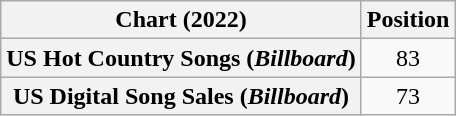<table class="wikitable sortable plainrowheaders" style="text-align:center">
<tr>
<th scope="col">Chart (2022)</th>
<th scope="col">Position</th>
</tr>
<tr>
<th scope="row">US Hot Country Songs (<em>Billboard</em>)</th>
<td>83</td>
</tr>
<tr>
<th scope="row">US Digital Song Sales (<em>Billboard</em>)</th>
<td>73</td>
</tr>
</table>
